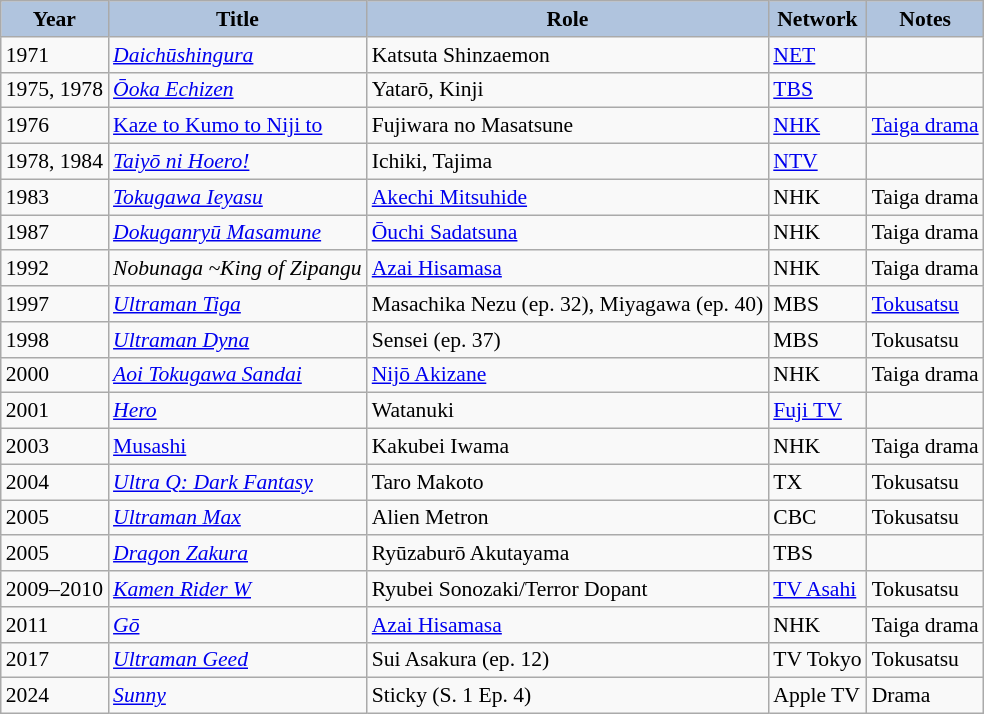<table class="wikitable" style="font-size:90%;">
<tr>
<th style="background:#B0C4DE;">Year</th>
<th style="background:#B0C4DE;">Title</th>
<th style="background:#B0C4DE;">Role</th>
<th style="background:#B0C4DE;">Network</th>
<th style="background:#B0C4DE;">Notes</th>
</tr>
<tr>
<td>1971</td>
<td><em><a href='#'>Daichūshingura</a></em></td>
<td>Katsuta Shinzaemon</td>
<td><a href='#'>NET</a></td>
<td></td>
</tr>
<tr>
<td>1975, 1978</td>
<td><em><a href='#'>Ōoka Echizen</a></em></td>
<td>Yatarō, Kinji</td>
<td><a href='#'>TBS</a></td>
<td></td>
</tr>
<tr>
<td>1976</td>
<td><a href='#'>Kaze to Kumo to Niji to</a></td>
<td>Fujiwara no Masatsune</td>
<td><a href='#'>NHK</a></td>
<td><a href='#'>Taiga drama</a></td>
</tr>
<tr>
<td>1978, 1984</td>
<td><em><a href='#'>Taiyō ni Hoero!</a></em></td>
<td>Ichiki, Tajima</td>
<td><a href='#'>NTV</a></td>
<td></td>
</tr>
<tr>
<td>1983</td>
<td><em><a href='#'>Tokugawa Ieyasu</a></em></td>
<td><a href='#'>Akechi Mitsuhide</a></td>
<td>NHK</td>
<td>Taiga drama</td>
</tr>
<tr>
<td>1987</td>
<td><em><a href='#'>Dokuganryū Masamune</a></em></td>
<td><a href='#'>Ōuchi Sadatsuna</a></td>
<td>NHK</td>
<td>Taiga drama</td>
</tr>
<tr>
<td>1992</td>
<td><em>Nobunaga ~King of Zipangu</em></td>
<td><a href='#'>Azai Hisamasa</a></td>
<td>NHK</td>
<td>Taiga drama</td>
</tr>
<tr>
<td>1997</td>
<td><em><a href='#'>Ultraman Tiga</a></em></td>
<td>Masachika Nezu (ep. 32), Miyagawa (ep. 40)</td>
<td>MBS</td>
<td><a href='#'>Tokusatsu</a></td>
</tr>
<tr>
<td>1998</td>
<td><em><a href='#'>Ultraman Dyna</a></em></td>
<td>Sensei (ep. 37)</td>
<td>MBS</td>
<td>Tokusatsu</td>
</tr>
<tr>
<td>2000</td>
<td><em><a href='#'>Aoi Tokugawa Sandai</a></em></td>
<td><a href='#'>Nijō Akizane</a></td>
<td>NHK</td>
<td>Taiga drama</td>
</tr>
<tr>
<td>2001</td>
<td><em><a href='#'>Hero</a></em></td>
<td>Watanuki</td>
<td><a href='#'>Fuji TV</a></td>
<td></td>
</tr>
<tr>
<td>2003</td>
<td><a href='#'>Musashi</a></td>
<td>Kakubei Iwama</td>
<td>NHK</td>
<td>Taiga drama</td>
</tr>
<tr>
<td>2004</td>
<td><em><a href='#'>Ultra Q: Dark Fantasy</a></em></td>
<td>Taro Makoto</td>
<td>TX</td>
<td>Tokusatsu</td>
</tr>
<tr>
<td>2005</td>
<td><em><a href='#'>Ultraman Max</a></em></td>
<td>Alien Metron</td>
<td>CBC</td>
<td>Tokusatsu</td>
</tr>
<tr>
<td>2005</td>
<td><em><a href='#'>Dragon Zakura</a></em></td>
<td>Ryūzaburō Akutayama</td>
<td>TBS</td>
<td></td>
</tr>
<tr>
<td>2009–2010</td>
<td><em><a href='#'>Kamen Rider W</a></em></td>
<td>Ryubei Sonozaki/Terror Dopant</td>
<td><a href='#'>TV Asahi</a></td>
<td>Tokusatsu</td>
</tr>
<tr>
<td>2011</td>
<td><em><a href='#'>Gō</a></em></td>
<td><a href='#'>Azai Hisamasa</a></td>
<td>NHK</td>
<td>Taiga drama</td>
</tr>
<tr>
<td>2017</td>
<td><em><a href='#'>Ultraman Geed</a></em></td>
<td>Sui Asakura (ep. 12)</td>
<td>TV Tokyo</td>
<td>Tokusatsu</td>
</tr>
<tr>
<td>2024</td>
<td><em><a href='#'>Sunny</a></em></td>
<td>Sticky (S. 1 Ep. 4)</td>
<td>Apple TV</td>
<td>Drama </td>
</tr>
</table>
